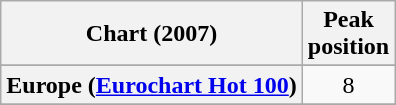<table class="wikitable sortable plainrowheaders" style="text-align:center">
<tr>
<th scope="col">Chart (2007)</th>
<th scope="col">Peak<br>position</th>
</tr>
<tr>
</tr>
<tr>
</tr>
<tr>
</tr>
<tr>
</tr>
<tr>
</tr>
<tr>
<th scope="row">Europe (<a href='#'>Eurochart Hot 100</a>)</th>
<td>8</td>
</tr>
<tr>
</tr>
<tr>
</tr>
<tr>
</tr>
<tr>
</tr>
<tr>
</tr>
<tr>
</tr>
<tr>
</tr>
<tr>
</tr>
<tr>
</tr>
<tr>
</tr>
<tr>
</tr>
</table>
